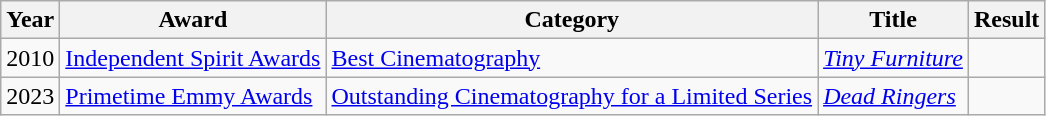<table class="wikitable">
<tr>
<th>Year</th>
<th>Award</th>
<th>Category</th>
<th>Title</th>
<th>Result</th>
</tr>
<tr>
<td>2010</td>
<td><a href='#'>Independent Spirit Awards</a></td>
<td><a href='#'>Best Cinematography</a></td>
<td><em><a href='#'>Tiny Furniture</a></em></td>
<td></td>
</tr>
<tr>
<td>2023</td>
<td><a href='#'>Primetime Emmy Awards</a></td>
<td><a href='#'>Outstanding Cinematography for a Limited Series</a></td>
<td><em><a href='#'>Dead Ringers</a></em></td>
<td></td>
</tr>
</table>
